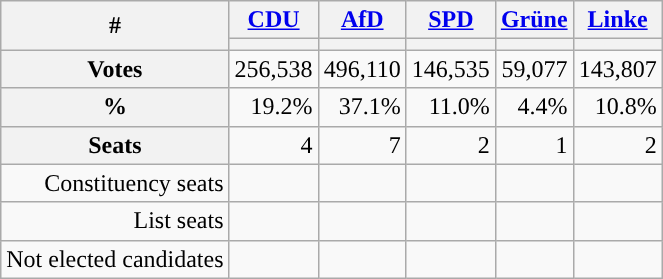<table class="wikitable" style="text-align:right;vertical-align:top">
<tr>
<th rowspan="2">#</th>
<th class="wikitable sortable"><a href='#'>CDU</a></th>
<th class="wikitable sortable"><a href='#'>AfD</a></th>
<th class="wikitable sortable"><a href='#'>SPD</a></th>
<th class="wikitable sortable"><a href='#'>Grüne</a></th>
<th class="wikitable sortable"><a href='#'>Linke</a></th>
</tr>
<tr>
<th class="wikitable sortable" style="background:"></th>
<th class="wikitable sortable" style="background:"></th>
<th class="wikitable sortable" style="background:"></th>
<th class="wikitable sortable" style="background:"></th>
<th class="wikitable sortable" style="background:"></th>
</tr>
<tr>
<th>Votes</th>
<td>256,538</td>
<td>496,110</td>
<td>146,535</td>
<td>59,077</td>
<td>143,807</td>
</tr>
<tr>
<th>%</th>
<td>19.2%</td>
<td>37.1%</td>
<td>11.0%</td>
<td>4.4%</td>
<td>10.8%</td>
</tr>
<tr>
<th>Seats</th>
<td>4</td>
<td>7</td>
<td>2</td>
<td>1</td>
<td>2</td>
</tr>
<tr style="vertical-align:top">
<td>Constituency seats</td>
<td></td>
<td></td>
<td></td>
<td></td>
<td></td>
</tr>
<tr style="vertical-align:top">
<td>List seats</td>
<td></td>
<td></td>
<td></td>
<td></td>
<td></td>
</tr>
<tr style="vertical-align:top">
<td>Not elected candidates</td>
<td><div><br>
</div></td>
<td><div><br>


</div></td>
<td><div><br>
</div></td>
<td><div><br>
</div></td>
<td><div><br>
</div></td>
</tr>
</table>
